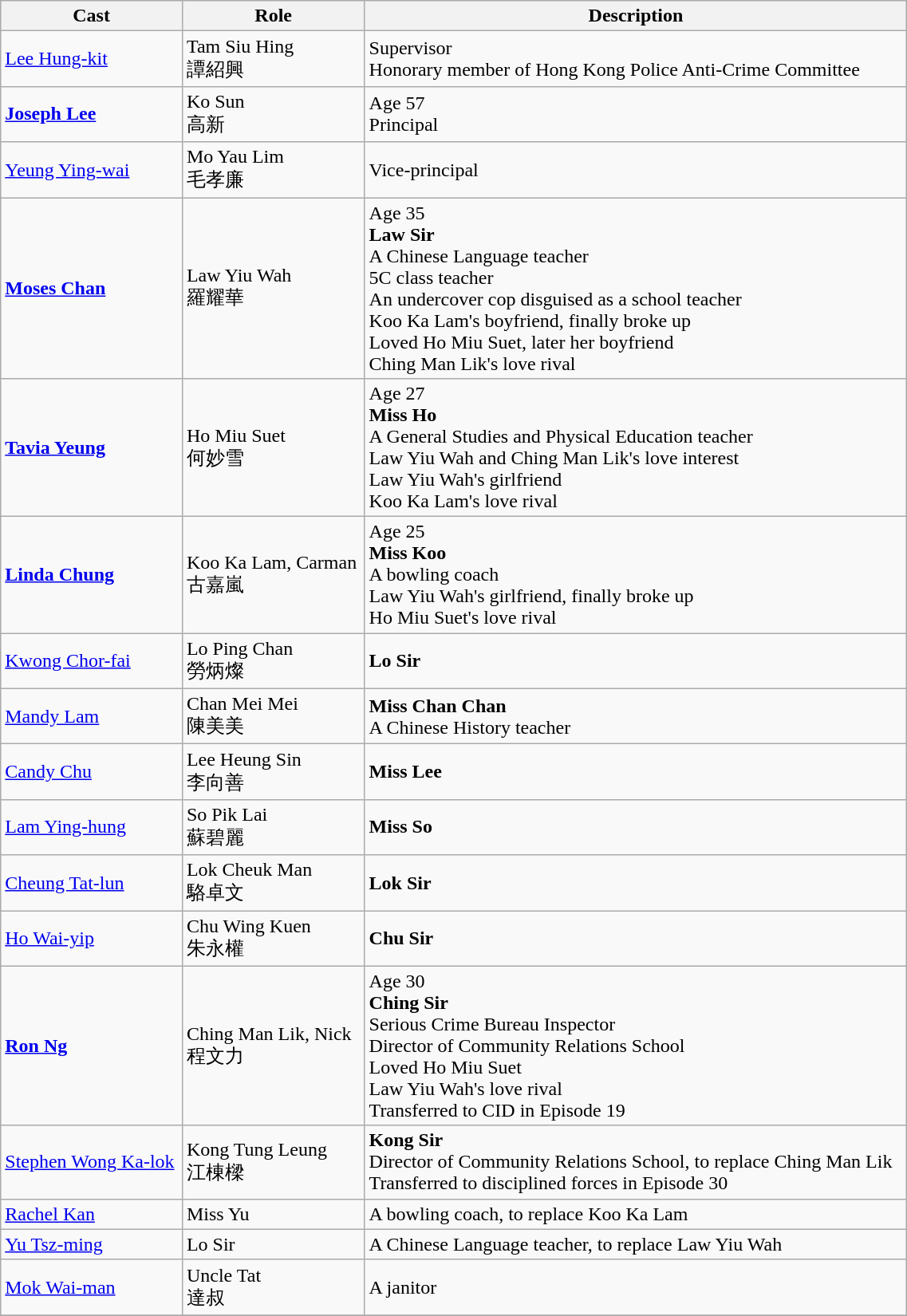<table class="wikitable" width="60%">
<tr>
<th>Cast</th>
<th>Role</th>
<th>Description</th>
</tr>
<tr>
<td><a href='#'>Lee Hung-kit</a></td>
<td>Tam Siu Hing<br>譚紹興</td>
<td>Supervisor<br>Honorary member of Hong Kong Police Anti-Crime Committee</td>
</tr>
<tr>
<td><strong><a href='#'>Joseph Lee</a></strong></td>
<td>Ko Sun<br>高新</td>
<td>Age 57<br>Principal</td>
</tr>
<tr>
<td><a href='#'>Yeung Ying-wai</a></td>
<td>Mo Yau Lim<br>毛孝廉</td>
<td>Vice-principal</td>
</tr>
<tr>
<td><strong><a href='#'>Moses Chan</a></strong></td>
<td>Law Yiu Wah<br>羅耀華</td>
<td>Age 35<br><strong>Law Sir</strong><br>A Chinese Language teacher<br>5C class teacher<br>An undercover cop disguised as a school teacher<br>Koo Ka Lam's boyfriend, finally broke up<br>Loved Ho Miu Suet, later her boyfriend<br>Ching Man Lik's love rival<br></td>
</tr>
<tr>
<td><strong><a href='#'>Tavia Yeung</a></strong></td>
<td>Ho Miu Suet<br>何妙雪</td>
<td>Age 27<br><strong>Miss Ho</strong><br>A General Studies and Physical Education teacher<br>Law Yiu Wah and Ching Man Lik's love interest<br>Law Yiu Wah's girlfriend<br>Koo Ka Lam's love rival<br></td>
</tr>
<tr>
<td><strong><a href='#'>Linda Chung</a></strong></td>
<td>Koo Ka Lam, Carman<br>古嘉嵐</td>
<td>Age 25<br><strong>Miss Koo</strong><br>A bowling coach<br>Law Yiu Wah's girlfriend, finally broke up<br>Ho Miu Suet's love rival<br></td>
</tr>
<tr>
<td><a href='#'>Kwong Chor-fai</a></td>
<td>Lo Ping Chan<br>勞炳燦</td>
<td><strong>Lo Sir</strong></td>
</tr>
<tr>
<td><a href='#'>Mandy Lam</a></td>
<td>Chan Mei Mei<br>陳美美</td>
<td><strong>Miss Chan Chan</strong><br>A Chinese History teacher</td>
</tr>
<tr>
<td><a href='#'>Candy Chu</a></td>
<td>Lee Heung Sin<br>李向善</td>
<td><strong>Miss Lee</strong></td>
</tr>
<tr>
<td><a href='#'>Lam Ying-hung</a></td>
<td>So Pik Lai<br>蘇碧麗</td>
<td><strong>Miss So</strong></td>
</tr>
<tr>
<td><a href='#'>Cheung Tat-lun</a></td>
<td>Lok Cheuk Man<br>駱卓文</td>
<td><strong>Lok Sir</strong></td>
</tr>
<tr>
<td><a href='#'>Ho Wai-yip</a></td>
<td>Chu Wing Kuen<br>朱永權</td>
<td><strong>Chu Sir</strong></td>
</tr>
<tr>
<td><strong><a href='#'>Ron Ng</a></strong></td>
<td>Ching Man Lik, Nick<br>程文力</td>
<td>Age 30<br><strong>Ching Sir</strong><br>Serious Crime Bureau Inspector<br>Director of Community Relations School<br>Loved Ho Miu Suet<br>Law Yiu Wah's love rival<br>Transferred to CID in Episode 19</td>
</tr>
<tr>
<td><a href='#'>Stephen Wong Ka-lok</a></td>
<td>Kong Tung Leung<br>江棟樑</td>
<td><strong>Kong Sir</strong><br>Director of Community Relations School, to replace Ching Man Lik<br>Transferred to disciplined forces in Episode 30</td>
</tr>
<tr>
<td><a href='#'>Rachel Kan</a></td>
<td>Miss Yu</td>
<td>A bowling coach, to replace Koo Ka Lam</td>
</tr>
<tr>
<td><a href='#'>Yu Tsz-ming</a></td>
<td>Lo Sir</td>
<td>A Chinese Language teacher, to replace Law Yiu Wah</td>
</tr>
<tr>
<td><a href='#'>Mok Wai-man</a></td>
<td>Uncle Tat<br>達叔</td>
<td>A janitor</td>
</tr>
<tr>
</tr>
</table>
